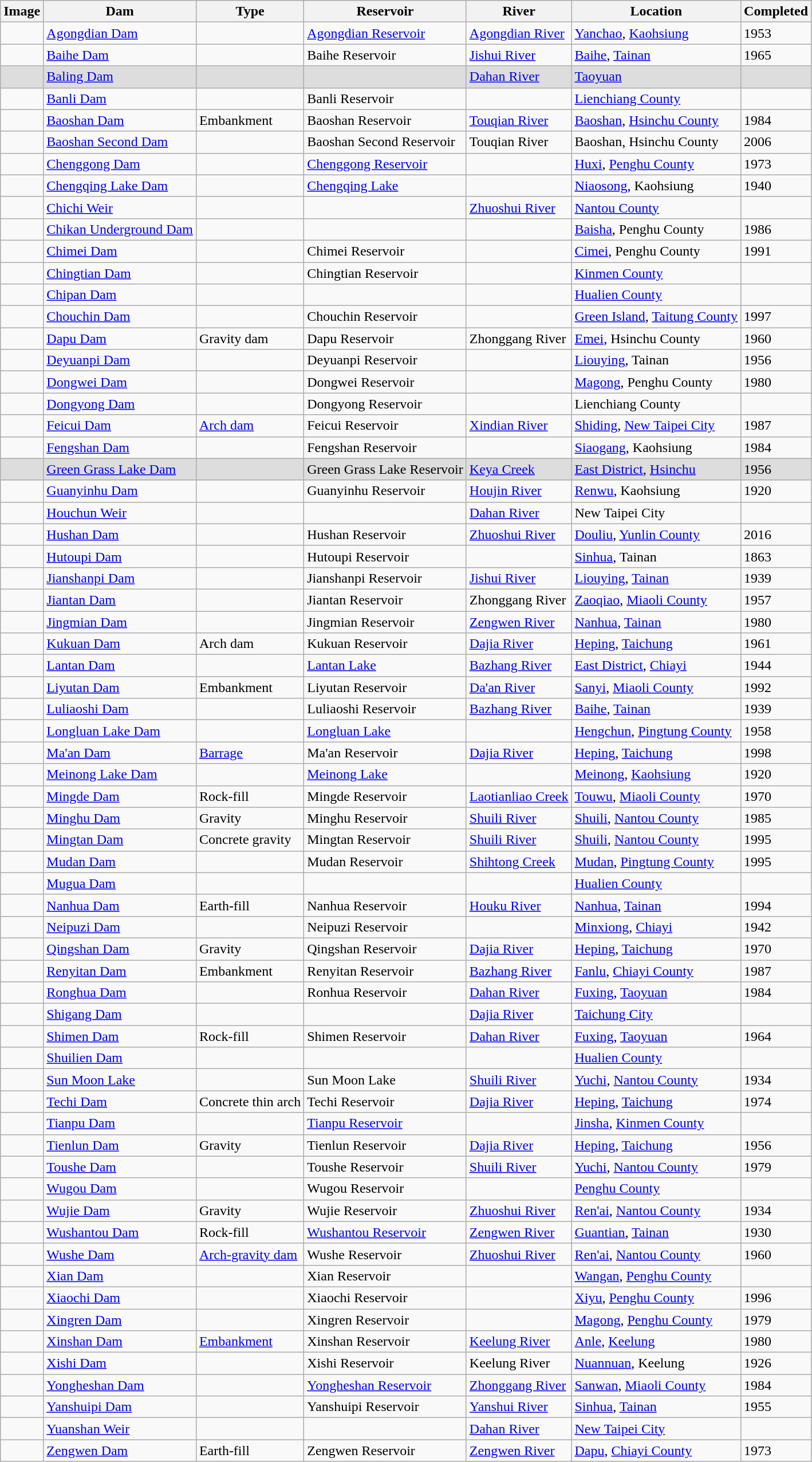<table class="wikitable sortable">
<tr>
<th>Image</th>
<th>Dam</th>
<th>Type</th>
<th>Reservoir</th>
<th>River</th>
<th>Location</th>
<th>Completed</th>
</tr>
<tr>
<td></td>
<td><a href='#'>Agongdian Dam</a></td>
<td></td>
<td><a href='#'>Agongdian Reservoir</a></td>
<td><a href='#'>Agongdian River</a></td>
<td><a href='#'>Yanchao</a>, <a href='#'>Kaohsiung</a></td>
<td>1953</td>
</tr>
<tr>
<td></td>
<td><a href='#'>Baihe Dam</a></td>
<td></td>
<td>Baihe Reservoir</td>
<td><a href='#'>Jishui River</a></td>
<td><a href='#'>Baihe</a>, <a href='#'>Tainan</a></td>
<td>1965</td>
</tr>
<tr style="background:#dddddd;">
<td></td>
<td><a href='#'>Baling Dam</a></td>
<td></td>
<td></td>
<td><a href='#'>Dahan River</a></td>
<td><a href='#'>Taoyuan</a></td>
<td></td>
</tr>
<tr>
<td></td>
<td><a href='#'>Banli Dam</a></td>
<td></td>
<td>Banli Reservoir</td>
<td></td>
<td><a href='#'>Lienchiang County</a></td>
<td></td>
</tr>
<tr>
<td></td>
<td><a href='#'>Baoshan Dam</a></td>
<td>Embankment</td>
<td>Baoshan Reservoir</td>
<td><a href='#'>Touqian River</a></td>
<td><a href='#'>Baoshan</a>, <a href='#'>Hsinchu County</a></td>
<td>1984</td>
</tr>
<tr>
<td></td>
<td><a href='#'>Baoshan Second Dam</a></td>
<td></td>
<td>Baoshan Second Reservoir</td>
<td>Touqian River</td>
<td>Baoshan, Hsinchu County</td>
<td>2006</td>
</tr>
<tr>
<td></td>
<td><a href='#'>Chenggong Dam</a></td>
<td></td>
<td><a href='#'>Chenggong Reservoir</a></td>
<td></td>
<td><a href='#'>Huxi</a>, <a href='#'>Penghu County</a></td>
<td>1973</td>
</tr>
<tr>
<td></td>
<td><a href='#'>Chengqing Lake Dam</a></td>
<td></td>
<td><a href='#'>Chengqing Lake</a></td>
<td></td>
<td><a href='#'>Niaosong</a>, Kaohsiung</td>
<td>1940</td>
</tr>
<tr>
<td></td>
<td><a href='#'>Chichi Weir</a></td>
<td></td>
<td></td>
<td><a href='#'>Zhuoshui River</a></td>
<td><a href='#'>Nantou County</a></td>
<td></td>
</tr>
<tr>
<td></td>
<td><a href='#'>Chikan Underground Dam</a></td>
<td></td>
<td></td>
<td></td>
<td><a href='#'>Baisha</a>, Penghu County</td>
<td>1986</td>
</tr>
<tr>
<td></td>
<td><a href='#'>Chimei Dam</a></td>
<td></td>
<td>Chimei Reservoir</td>
<td></td>
<td><a href='#'>Cimei</a>,  Penghu County</td>
<td>1991</td>
</tr>
<tr>
<td></td>
<td><a href='#'>Chingtian Dam</a></td>
<td></td>
<td>Chingtian Reservoir</td>
<td></td>
<td><a href='#'>Kinmen County</a></td>
<td></td>
</tr>
<tr>
<td></td>
<td><a href='#'>Chipan Dam</a></td>
<td></td>
<td></td>
<td></td>
<td><a href='#'>Hualien County</a></td>
<td></td>
</tr>
<tr>
<td></td>
<td><a href='#'>Chouchin Dam</a></td>
<td></td>
<td>Chouchin Reservoir</td>
<td></td>
<td><a href='#'>Green Island</a>, <a href='#'>Taitung County</a></td>
<td>1997</td>
</tr>
<tr>
<td></td>
<td><a href='#'>Dapu Dam</a></td>
<td>Gravity dam</td>
<td>Dapu Reservoir</td>
<td>Zhonggang River</td>
<td><a href='#'>Emei</a>, Hsinchu County</td>
<td>1960</td>
</tr>
<tr>
<td></td>
<td><a href='#'>Deyuanpi Dam</a></td>
<td></td>
<td>Deyuanpi Reservoir</td>
<td></td>
<td><a href='#'>Liouying</a>, Tainan</td>
<td>1956</td>
</tr>
<tr>
<td></td>
<td><a href='#'>Dongwei Dam</a></td>
<td></td>
<td>Dongwei Reservoir</td>
<td></td>
<td><a href='#'>Magong</a>, Penghu County</td>
<td>1980</td>
</tr>
<tr>
<td></td>
<td><a href='#'>Dongyong Dam</a></td>
<td></td>
<td>Dongyong Reservoir</td>
<td></td>
<td>Lienchiang County</td>
<td></td>
</tr>
<tr>
<td></td>
<td><a href='#'>Feicui Dam</a></td>
<td><a href='#'>Arch dam</a></td>
<td>Feicui Reservoir</td>
<td><a href='#'>Xindian River</a></td>
<td><a href='#'>Shiding</a>, <a href='#'>New Taipei City</a></td>
<td>1987</td>
</tr>
<tr>
<td></td>
<td><a href='#'>Fengshan Dam</a></td>
<td></td>
<td>Fengshan Reservoir</td>
<td></td>
<td><a href='#'>Siaogang</a>, Kaohsiung</td>
<td>1984</td>
</tr>
<tr style="background:#dddddd;">
<td></td>
<td><a href='#'>Green Grass Lake Dam</a></td>
<td></td>
<td>Green Grass Lake Reservoir</td>
<td><a href='#'>Keya Creek</a></td>
<td><a href='#'>East District</a>, <a href='#'>Hsinchu</a></td>
<td>1956</td>
</tr>
<tr>
<td></td>
<td><a href='#'>Guanyinhu Dam</a></td>
<td></td>
<td>Guanyinhu Reservoir</td>
<td><a href='#'>Houjin River</a></td>
<td><a href='#'>Renwu</a>, Kaohsiung</td>
<td>1920</td>
</tr>
<tr>
<td></td>
<td><a href='#'>Houchun Weir</a></td>
<td></td>
<td></td>
<td><a href='#'>Dahan River</a></td>
<td>New Taipei City</td>
<td></td>
</tr>
<tr>
<td></td>
<td><a href='#'>Hushan Dam</a></td>
<td></td>
<td>Hushan Reservoir</td>
<td><a href='#'>Zhuoshui River</a></td>
<td><a href='#'>Douliu</a>, <a href='#'>Yunlin County</a></td>
<td>2016</td>
</tr>
<tr>
<td></td>
<td><a href='#'>Hutoupi Dam</a></td>
<td></td>
<td>Hutoupi Reservoir</td>
<td></td>
<td><a href='#'>Sinhua</a>, Tainan</td>
<td>1863</td>
</tr>
<tr>
<td></td>
<td><a href='#'>Jianshanpi Dam</a></td>
<td></td>
<td>Jianshanpi Reservoir</td>
<td><a href='#'>Jishui River</a></td>
<td><a href='#'>Liouying</a>, <a href='#'>Tainan</a></td>
<td>1939</td>
</tr>
<tr>
<td></td>
<td><a href='#'>Jiantan Dam</a></td>
<td></td>
<td>Jiantan Reservoir</td>
<td>Zhonggang River</td>
<td><a href='#'>Zaoqiao</a>, <a href='#'>Miaoli County</a></td>
<td>1957</td>
</tr>
<tr>
<td></td>
<td><a href='#'>Jingmian Dam</a></td>
<td></td>
<td>Jingmian Reservoir</td>
<td><a href='#'>Zengwen River</a></td>
<td><a href='#'>Nanhua</a>, <a href='#'>Tainan</a></td>
<td>1980</td>
</tr>
<tr>
<td></td>
<td><a href='#'>Kukuan Dam</a></td>
<td>Arch dam</td>
<td>Kukuan Reservoir</td>
<td><a href='#'>Dajia River</a></td>
<td><a href='#'>Heping</a>, <a href='#'>Taichung</a></td>
<td>1961</td>
</tr>
<tr>
<td></td>
<td><a href='#'>Lantan Dam</a></td>
<td></td>
<td><a href='#'>Lantan Lake</a></td>
<td><a href='#'>Bazhang River</a></td>
<td><a href='#'>East District</a>, <a href='#'>Chiayi</a></td>
<td>1944</td>
</tr>
<tr>
<td></td>
<td><a href='#'>Liyutan Dam</a></td>
<td>Embankment</td>
<td>Liyutan Reservoir</td>
<td><a href='#'>Da'an River</a></td>
<td><a href='#'>Sanyi</a>, <a href='#'>Miaoli County</a></td>
<td>1992</td>
</tr>
<tr>
<td></td>
<td><a href='#'>Luliaoshi Dam</a></td>
<td></td>
<td>Luliaoshi Reservoir</td>
<td><a href='#'>Bazhang River</a></td>
<td><a href='#'>Baihe</a>, <a href='#'>Tainan</a></td>
<td>1939</td>
</tr>
<tr>
<td></td>
<td><a href='#'>Longluan Lake Dam</a></td>
<td></td>
<td><a href='#'>Longluan Lake</a></td>
<td></td>
<td><a href='#'>Hengchun</a>, <a href='#'>Pingtung County</a></td>
<td>1958</td>
</tr>
<tr>
<td></td>
<td><a href='#'>Ma'an Dam</a></td>
<td><a href='#'>Barrage</a></td>
<td>Ma'an Reservoir</td>
<td><a href='#'>Dajia River</a></td>
<td><a href='#'>Heping</a>, <a href='#'>Taichung</a></td>
<td>1998</td>
</tr>
<tr>
<td></td>
<td><a href='#'>Meinong Lake Dam</a></td>
<td></td>
<td><a href='#'>Meinong Lake</a></td>
<td></td>
<td><a href='#'>Meinong</a>, <a href='#'>Kaohsiung</a></td>
<td>1920</td>
</tr>
<tr>
<td></td>
<td><a href='#'>Mingde Dam</a></td>
<td>Rock-fill</td>
<td>Mingde Reservoir</td>
<td><a href='#'>Laotianliao Creek</a></td>
<td><a href='#'>Touwu</a>, <a href='#'>Miaoli County</a></td>
<td>1970</td>
</tr>
<tr>
<td></td>
<td><a href='#'>Minghu Dam</a></td>
<td>Gravity</td>
<td>Minghu Reservoir</td>
<td><a href='#'>Shuili River</a></td>
<td><a href='#'>Shuili</a>, <a href='#'>Nantou County</a></td>
<td>1985</td>
</tr>
<tr>
<td></td>
<td><a href='#'>Mingtan Dam</a></td>
<td>Concrete gravity</td>
<td>Mingtan Reservoir</td>
<td><a href='#'>Shuili River</a></td>
<td><a href='#'>Shuili</a>, <a href='#'>Nantou County</a></td>
<td>1995</td>
</tr>
<tr>
<td></td>
<td><a href='#'>Mudan Dam</a></td>
<td></td>
<td>Mudan Reservoir</td>
<td><a href='#'>Shihtong Creek</a></td>
<td><a href='#'>Mudan</a>, <a href='#'>Pingtung County</a></td>
<td>1995</td>
</tr>
<tr>
<td></td>
<td><a href='#'>Mugua Dam</a></td>
<td></td>
<td></td>
<td></td>
<td><a href='#'>Hualien County</a></td>
<td></td>
</tr>
<tr>
<td></td>
<td><a href='#'>Nanhua Dam</a></td>
<td>Earth-fill</td>
<td>Nanhua Reservoir</td>
<td><a href='#'>Houku River</a></td>
<td><a href='#'>Nanhua</a>, <a href='#'>Tainan</a></td>
<td>1994</td>
</tr>
<tr>
<td></td>
<td><a href='#'>Neipuzi Dam</a></td>
<td></td>
<td>Neipuzi Reservoir</td>
<td></td>
<td><a href='#'>Minxiong</a>, <a href='#'>Chiayi</a></td>
<td>1942</td>
</tr>
<tr>
<td></td>
<td><a href='#'>Qingshan Dam</a></td>
<td>Gravity</td>
<td>Qingshan Reservoir</td>
<td><a href='#'>Dajia River</a></td>
<td><a href='#'>Heping</a>, <a href='#'>Taichung</a></td>
<td>1970</td>
</tr>
<tr>
<td></td>
<td><a href='#'>Renyitan Dam</a></td>
<td>Embankment</td>
<td>Renyitan Reservoir</td>
<td><a href='#'>Bazhang River</a></td>
<td><a href='#'>Fanlu</a>, <a href='#'>Chiayi County</a></td>
<td>1987</td>
</tr>
<tr>
<td></td>
<td><a href='#'>Ronghua Dam</a></td>
<td></td>
<td>Ronhua Reservoir</td>
<td><a href='#'>Dahan River</a></td>
<td><a href='#'>Fuxing</a>,  <a href='#'>Taoyuan</a></td>
<td>1984</td>
</tr>
<tr>
<td></td>
<td><a href='#'>Shigang Dam</a></td>
<td></td>
<td></td>
<td><a href='#'>Dajia River</a></td>
<td><a href='#'>Taichung City</a></td>
<td></td>
</tr>
<tr>
<td></td>
<td><a href='#'>Shimen Dam</a></td>
<td>Rock-fill</td>
<td>Shimen Reservoir</td>
<td><a href='#'>Dahan River</a></td>
<td><a href='#'>Fuxing</a>,  <a href='#'>Taoyuan</a></td>
<td>1964</td>
</tr>
<tr>
<td></td>
<td><a href='#'>Shuilien Dam</a></td>
<td></td>
<td></td>
<td></td>
<td><a href='#'>Hualien County</a></td>
<td></td>
</tr>
<tr>
<td></td>
<td><a href='#'>Sun Moon Lake</a></td>
<td></td>
<td>Sun Moon Lake</td>
<td><a href='#'>Shuili River</a></td>
<td><a href='#'>Yuchi</a>, <a href='#'>Nantou County</a></td>
<td>1934</td>
</tr>
<tr>
<td></td>
<td><a href='#'>Techi Dam</a></td>
<td>Concrete thin arch</td>
<td>Techi Reservoir</td>
<td><a href='#'>Dajia River</a></td>
<td><a href='#'>Heping</a>, <a href='#'>Taichung</a></td>
<td>1974</td>
</tr>
<tr>
<td></td>
<td><a href='#'>Tianpu Dam</a></td>
<td></td>
<td><a href='#'>Tianpu Reservoir</a></td>
<td></td>
<td><a href='#'>Jinsha</a>, <a href='#'>Kinmen County</a></td>
<td></td>
</tr>
<tr>
<td></td>
<td><a href='#'>Tienlun Dam</a></td>
<td>Gravity</td>
<td>Tienlun Reservoir</td>
<td><a href='#'>Dajia River</a></td>
<td><a href='#'>Heping</a>, <a href='#'>Taichung</a></td>
<td>1956</td>
</tr>
<tr>
<td></td>
<td><a href='#'>Toushe Dam</a></td>
<td></td>
<td>Toushe Reservoir</td>
<td><a href='#'>Shuili River</a></td>
<td><a href='#'>Yuchi</a>, <a href='#'>Nantou County</a></td>
<td>1979</td>
</tr>
<tr>
<td></td>
<td><a href='#'>Wugou Dam</a></td>
<td></td>
<td>Wugou Reservoir</td>
<td></td>
<td><a href='#'>Penghu County</a></td>
<td></td>
</tr>
<tr>
<td></td>
<td><a href='#'>Wujie Dam</a></td>
<td>Gravity</td>
<td>Wujie Reservoir</td>
<td><a href='#'>Zhuoshui River</a></td>
<td><a href='#'>Ren'ai</a>, <a href='#'>Nantou County</a></td>
<td>1934</td>
</tr>
<tr>
<td></td>
<td><a href='#'>Wushantou Dam</a></td>
<td>Rock-fill</td>
<td><a href='#'>Wushantou Reservoir</a></td>
<td><a href='#'>Zengwen River</a></td>
<td><a href='#'>Guantian</a>, <a href='#'>Tainan</a></td>
<td>1930</td>
</tr>
<tr>
<td></td>
<td><a href='#'>Wushe Dam</a></td>
<td><a href='#'>Arch-gravity dam</a></td>
<td>Wushe Reservoir</td>
<td><a href='#'>Zhuoshui River</a></td>
<td><a href='#'>Ren'ai</a>, <a href='#'>Nantou County</a></td>
<td>1960</td>
</tr>
<tr>
<td></td>
<td><a href='#'>Xian Dam</a></td>
<td></td>
<td>Xian Reservoir</td>
<td></td>
<td><a href='#'>Wangan</a>, <a href='#'>Penghu County</a></td>
<td></td>
</tr>
<tr>
<td></td>
<td><a href='#'>Xiaochi Dam</a></td>
<td></td>
<td>Xiaochi Reservoir</td>
<td></td>
<td><a href='#'>Xiyu</a>, <a href='#'>Penghu County</a></td>
<td>1996</td>
</tr>
<tr>
<td></td>
<td><a href='#'>Xingren Dam</a></td>
<td></td>
<td>Xingren Reservoir</td>
<td></td>
<td><a href='#'>Magong</a>, <a href='#'>Penghu County</a></td>
<td>1979</td>
</tr>
<tr>
<td></td>
<td><a href='#'>Xinshan Dam</a></td>
<td><a href='#'>Embankment</a></td>
<td>Xinshan Reservoir</td>
<td><a href='#'>Keelung River</a></td>
<td><a href='#'>Anle</a>, <a href='#'>Keelung</a></td>
<td>1980</td>
</tr>
<tr>
<td></td>
<td><a href='#'>Xishi Dam</a></td>
<td></td>
<td>Xishi Reservoir</td>
<td>Keelung River</td>
<td><a href='#'>Nuannuan</a>, Keelung</td>
<td>1926</td>
</tr>
<tr>
<td></td>
<td><a href='#'>Yongheshan Dam</a></td>
<td></td>
<td><a href='#'>Yongheshan Reservoir</a></td>
<td><a href='#'>Zhonggang River</a></td>
<td><a href='#'>Sanwan</a>, <a href='#'>Miaoli County</a></td>
<td>1984</td>
</tr>
<tr>
<td></td>
<td><a href='#'>Yanshuipi Dam</a></td>
<td></td>
<td>Yanshuipi Reservoir</td>
<td><a href='#'>Yanshui River</a></td>
<td><a href='#'>Sinhua</a>, <a href='#'>Tainan</a></td>
<td>1955</td>
</tr>
<tr>
<td></td>
<td><a href='#'>Yuanshan Weir</a></td>
<td></td>
<td></td>
<td><a href='#'>Dahan River</a></td>
<td><a href='#'>New Taipei City</a></td>
<td></td>
</tr>
<tr>
<td></td>
<td><a href='#'>Zengwen Dam</a></td>
<td>Earth-fill</td>
<td>Zengwen Reservoir</td>
<td><a href='#'>Zengwen River</a></td>
<td><a href='#'>Dapu</a>, <a href='#'>Chiayi County</a></td>
<td>1973</td>
</tr>
</table>
